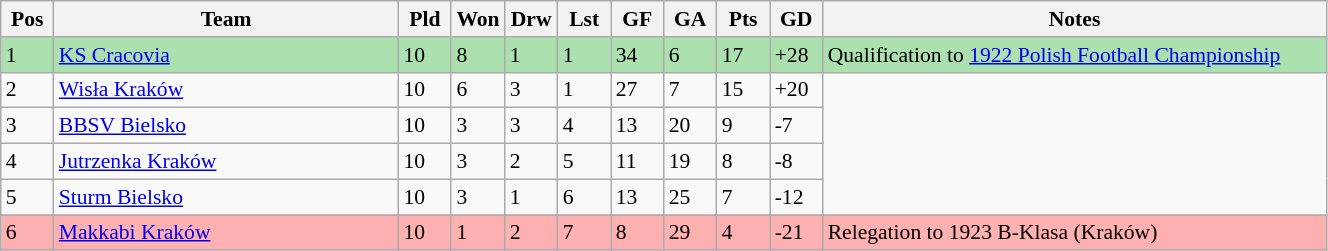<table class="wikitable" width=70% style="font-size:90%">
<tr>
<th width=4%><strong>Pos</strong></th>
<th width=26%><strong>Team</strong></th>
<th width=4%><strong>Pld</strong></th>
<th width=4%><strong>Won</strong></th>
<th width=4%><strong>Drw</strong></th>
<th width=4%><strong>Lst</strong></th>
<th width=4%><strong>GF</strong></th>
<th width=4%><strong>GA</strong></th>
<th width=4%><strong>Pts</strong></th>
<th width=4%><strong>GD</strong></th>
<th width=38%><strong>Notes</strong></th>
</tr>
<tr bgcolor=#ACE1AF>
<td>1</td>
<td><a href='#'>KS Cracovia</a></td>
<td>10</td>
<td>8</td>
<td>1</td>
<td>1</td>
<td>34</td>
<td>6</td>
<td>17</td>
<td>+28</td>
<td rowspan=1>Qualification to <a href='#'>1922 Polish Football Championship</a></td>
</tr>
<tr>
<td>2</td>
<td><a href='#'>Wisła Kraków</a></td>
<td>10</td>
<td>6</td>
<td>3</td>
<td>1</td>
<td>27</td>
<td>7</td>
<td>15</td>
<td>+20</td>
</tr>
<tr>
<td>3</td>
<td><a href='#'>BBSV Bielsko</a></td>
<td>10</td>
<td>3</td>
<td>3</td>
<td>4</td>
<td>13</td>
<td>20</td>
<td>9</td>
<td>-7</td>
</tr>
<tr>
<td>4</td>
<td><a href='#'>Jutrzenka Kraków</a></td>
<td>10</td>
<td>3</td>
<td>2</td>
<td>5</td>
<td>11</td>
<td>19</td>
<td>8</td>
<td>-8</td>
</tr>
<tr>
<td>5</td>
<td><a href='#'>Sturm Bielsko</a></td>
<td>10</td>
<td>3</td>
<td>1</td>
<td>6</td>
<td>13</td>
<td>25</td>
<td>7</td>
<td>-12</td>
</tr>
<tr bgcolor=#ffb0b0>
<td>6</td>
<td><a href='#'>Makkabi Kraków</a></td>
<td>10</td>
<td>1</td>
<td>2</td>
<td>7</td>
<td>8</td>
<td>29</td>
<td>4</td>
<td>-21</td>
<td rowspan=1>Relegation to 1923 B-Klasa (Kraków)</td>
</tr>
</table>
